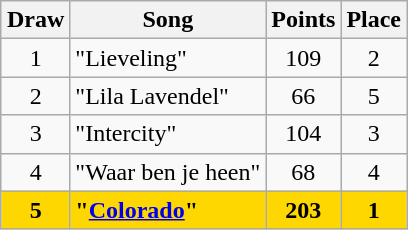<table class="sortable wikitable" style="margin: 1em auto 1em auto; text-align:center">
<tr>
<th>Draw</th>
<th>Song</th>
<th>Points</th>
<th>Place</th>
</tr>
<tr>
<td>1</td>
<td align="left">"Lieveling"</td>
<td>109</td>
<td>2</td>
</tr>
<tr>
<td>2</td>
<td align="left">"Lila Lavendel"</td>
<td>66</td>
<td>5</td>
</tr>
<tr>
<td>3</td>
<td align="left">"Intercity"</td>
<td>104</td>
<td>3</td>
</tr>
<tr>
<td>4</td>
<td align="left">"Waar ben je heen"</td>
<td>68</td>
<td>4</td>
</tr>
<tr style="font-weight:bold; background:gold;">
<td>5</td>
<td align="left">"<a href='#'>Colorado</a>"</td>
<td>203</td>
<td>1</td>
</tr>
</table>
